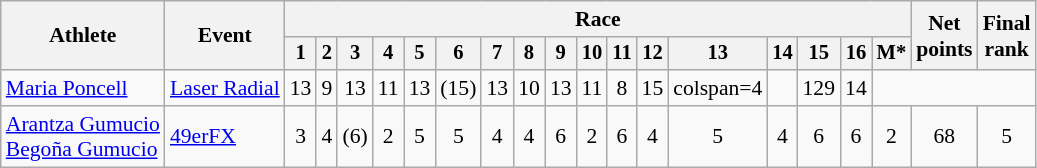<table class="wikitable" style="font-size:90%">
<tr>
<th rowspan=2>Athlete</th>
<th rowspan=2>Event</th>
<th colspan=17>Race</th>
<th rowspan=2>Net<br>points</th>
<th rowspan=2>Final<br>rank</th>
</tr>
<tr style="font-size:95%">
<th>1</th>
<th>2</th>
<th>3</th>
<th>4</th>
<th>5</th>
<th>6</th>
<th>7</th>
<th>8</th>
<th>9</th>
<th>10</th>
<th>11</th>
<th>12</th>
<th>13</th>
<th>14</th>
<th>15</th>
<th>16</th>
<th>M*</th>
</tr>
<tr align=center>
<td align=left><a href='#'>Maria Poncell</a></td>
<td align=left><a href='#'>Laser Radial</a></td>
<td>13</td>
<td>9</td>
<td>13</td>
<td>11</td>
<td>13</td>
<td>(15)</td>
<td>13</td>
<td>10</td>
<td>13</td>
<td>11</td>
<td>8</td>
<td>15</td>
<td>colspan=4 </td>
<td></td>
<td>129</td>
<td>14</td>
</tr>
<tr align=center>
<td align=left><a href='#'>Arantza Gumucio</a><br><a href='#'>Begoña Gumucio</a></td>
<td align=left><a href='#'>49erFX</a></td>
<td>3</td>
<td>4</td>
<td>(6)</td>
<td>2</td>
<td>5</td>
<td>5</td>
<td>4</td>
<td>4</td>
<td>6</td>
<td>2</td>
<td>6</td>
<td>4</td>
<td>5</td>
<td>4</td>
<td>6</td>
<td>6</td>
<td>2</td>
<td>68</td>
<td>5</td>
</tr>
</table>
